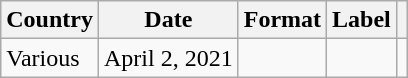<table class="wikitable">
<tr>
<th>Country</th>
<th>Date</th>
<th>Format</th>
<th>Label</th>
<th></th>
</tr>
<tr>
<td>Various</td>
<td>April 2, 2021</td>
<td></td>
<td></td>
<td></td>
</tr>
</table>
